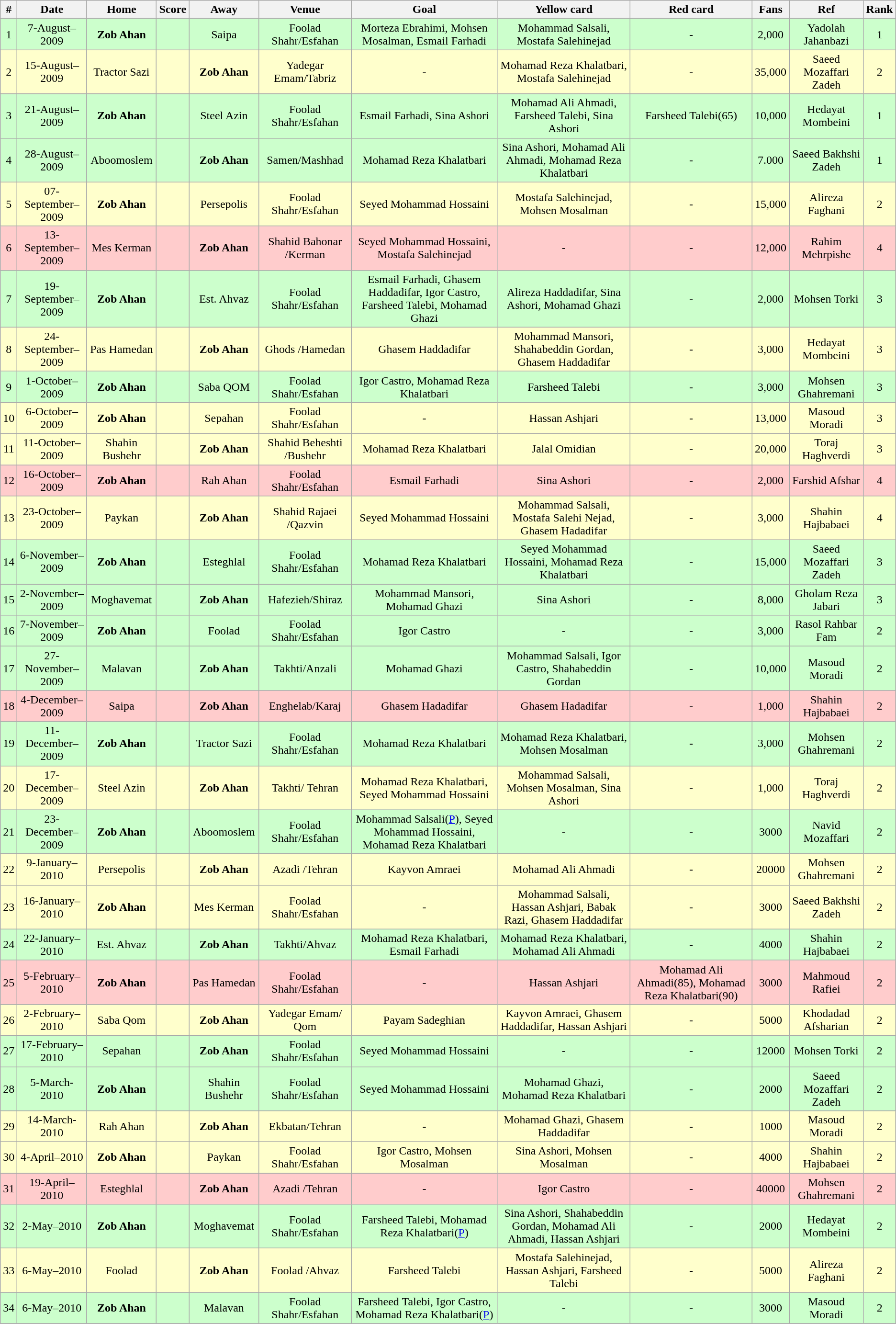<table class="wikitable" style="text-align:center">
<tr>
<th>#</th>
<th>Date</th>
<th>Home</th>
<th>Score</th>
<th>Away</th>
<th>Venue</th>
<th>Goal </th>
<th>Yellow card </th>
<th>Red card </th>
<th>Fans</th>
<th>Ref</th>
<th>Rank</th>
</tr>
<tr style="background: #CCFFCC;">
<td>1</td>
<td>7-August–2009</td>
<td><strong>Zob Ahan</strong></td>
<td></td>
<td>Saipa</td>
<td>Foolad Shahr/Esfahan</td>
<td>Morteza Ebrahimi, Mohsen Mosalman, Esmail Farhadi</td>
<td>Mohammad Salsali, Mostafa Salehinejad</td>
<td>-</td>
<td>2,000</td>
<td>Yadolah Jahanbazi</td>
<td>1</td>
</tr>
<tr style="background: #FFFFCC;">
<td>2</td>
<td>15-August–2009</td>
<td>Tractor Sazi</td>
<td></td>
<td><strong>Zob Ahan</strong></td>
<td>Yadegar Emam/Tabriz</td>
<td>-</td>
<td>Mohamad Reza Khalatbari, Mostafa Salehinejad</td>
<td>-</td>
<td>35,000</td>
<td>Saeed Mozaffari Zadeh</td>
<td>2</td>
</tr>
<tr style="background: #CCFFCC;">
<td>3</td>
<td>21-August–2009</td>
<td><strong>Zob Ahan</strong></td>
<td></td>
<td>Steel Azin</td>
<td>Foolad Shahr/Esfahan</td>
<td>Esmail Farhadi, Sina Ashori</td>
<td>Mohamad Ali Ahmadi, Farsheed Talebi, Sina Ashori</td>
<td>Farsheed Talebi(65)</td>
<td>10,000</td>
<td>Hedayat Mombeini</td>
<td>1</td>
</tr>
<tr style="background: #CCFFCC;">
<td>4</td>
<td>28-August–2009</td>
<td>Aboomoslem</td>
<td></td>
<td><strong>Zob Ahan</strong></td>
<td>Samen/Mashhad</td>
<td>Mohamad Reza Khalatbari</td>
<td>Sina Ashori, Mohamad Ali Ahmadi, Mohamad Reza Khalatbari</td>
<td>-</td>
<td>7.000</td>
<td>Saeed Bakhshi Zadeh</td>
<td>1</td>
</tr>
<tr style="background: #FFFFCC;">
<td>5</td>
<td>07-September–2009</td>
<td><strong>Zob Ahan</strong></td>
<td></td>
<td>Persepolis</td>
<td>Foolad Shahr/Esfahan</td>
<td>Seyed Mohammad Hossaini</td>
<td>Mostafa Salehinejad, Mohsen Mosalman</td>
<td>-</td>
<td>15,000</td>
<td>Alireza Faghani</td>
<td>2</td>
</tr>
<tr style="background: #FFCCCC;">
<td>6</td>
<td>13-September–2009</td>
<td>Mes Kerman</td>
<td></td>
<td><strong>Zob Ahan</strong></td>
<td>Shahid Bahonar /Kerman</td>
<td>Seyed Mohammad Hossaini, Mostafa Salehinejad</td>
<td>-</td>
<td>-</td>
<td>12,000</td>
<td>Rahim Mehrpishe</td>
<td>4</td>
</tr>
<tr style="background: #CCFFCC;">
<td>7</td>
<td>19-September–2009</td>
<td><strong>Zob Ahan</strong></td>
<td></td>
<td>Est. Ahvaz</td>
<td>Foolad Shahr/Esfahan</td>
<td>Esmail Farhadi, Ghasem Haddadifar, Igor Castro, Farsheed Talebi, Mohamad Ghazi</td>
<td>Alireza Haddadifar, Sina Ashori, Mohamad Ghazi</td>
<td>-</td>
<td>2,000</td>
<td>Mohsen Torki</td>
<td>3</td>
</tr>
<tr style="background: #FFFFCC;">
<td>8</td>
<td>24-September–2009</td>
<td>Pas Hamedan</td>
<td></td>
<td><strong>Zob Ahan</strong></td>
<td>Ghods /Hamedan</td>
<td>Ghasem Haddadifar</td>
<td>Mohammad Mansori, Shahabeddin Gordan, Ghasem Haddadifar</td>
<td>-</td>
<td>3,000</td>
<td>Hedayat Mombeini</td>
<td>3</td>
</tr>
<tr style="background: #CCFFCC;">
<td>9</td>
<td>1-October–2009</td>
<td><strong>Zob Ahan</strong></td>
<td></td>
<td>Saba QOM</td>
<td>Foolad Shahr/Esfahan</td>
<td>Igor Castro, Mohamad Reza Khalatbari</td>
<td>Farsheed Talebi</td>
<td>-</td>
<td>3,000</td>
<td>Mohsen Ghahremani</td>
<td>3</td>
</tr>
<tr style="background:#FFFFCC;">
<td>10</td>
<td>6-October–2009</td>
<td><strong>Zob Ahan</strong></td>
<td></td>
<td>Sepahan</td>
<td>Foolad Shahr/Esfahan</td>
<td>-</td>
<td>Hassan Ashjari</td>
<td>-</td>
<td>13,000</td>
<td>Masoud Moradi</td>
<td>3</td>
</tr>
<tr style="background: #FFFFCC;">
<td>11</td>
<td>11-October–2009</td>
<td>Shahin Bushehr</td>
<td></td>
<td><strong>Zob Ahan</strong></td>
<td>Shahid Beheshti /Bushehr</td>
<td>Mohamad Reza Khalatbari</td>
<td>Jalal Omidian</td>
<td>-</td>
<td>20,000</td>
<td>Toraj Haghverdi</td>
<td>3</td>
</tr>
<tr style="background: #FFCCCC;">
<td>12</td>
<td>16-October–2009</td>
<td><strong>Zob Ahan</strong></td>
<td></td>
<td>Rah Ahan</td>
<td>Foolad Shahr/Esfahan</td>
<td>Esmail Farhadi</td>
<td>Sina Ashori</td>
<td>-</td>
<td>2,000</td>
<td>Farshid Afshar</td>
<td>4</td>
</tr>
<tr style="background: #FFFFCC;">
<td>13</td>
<td>23-October–2009</td>
<td>Paykan</td>
<td></td>
<td><strong>Zob Ahan</strong></td>
<td>Shahid Rajaei /Qazvin</td>
<td>Seyed Mohammad Hossaini</td>
<td>Mohammad Salsali, Mostafa Salehi Nejad, Ghasem Hadadifar</td>
<td>-</td>
<td>3,000</td>
<td>Shahin Hajbabaei</td>
<td>4</td>
</tr>
<tr style="background: #CCFFCC;">
<td>14</td>
<td>6-November–2009</td>
<td><strong>Zob Ahan</strong></td>
<td></td>
<td>Esteghlal</td>
<td>Foolad Shahr/Esfahan</td>
<td>Mohamad Reza Khalatbari</td>
<td>Seyed Mohammad Hossaini, Mohamad Reza Khalatbari</td>
<td>-</td>
<td>15,000</td>
<td>Saeed Mozaffari Zadeh</td>
<td>3</td>
</tr>
<tr style="background: #CCFFCC;">
<td>15</td>
<td>2-November–2009</td>
<td>Moghavemat</td>
<td></td>
<td><strong>Zob Ahan</strong></td>
<td>Hafezieh/Shiraz</td>
<td>Mohammad Mansori, Mohamad Ghazi</td>
<td>Sina Ashori</td>
<td>-</td>
<td>8,000</td>
<td>Gholam Reza Jabari</td>
<td>3</td>
</tr>
<tr style="background: #CCFFCC;">
<td>16</td>
<td>7-November–2009</td>
<td><strong>Zob Ahan</strong></td>
<td></td>
<td>Foolad</td>
<td>Foolad Shahr/Esfahan</td>
<td>Igor Castro</td>
<td>-</td>
<td>-</td>
<td>3,000</td>
<td>Rasol Rahbar Fam</td>
<td>2</td>
</tr>
<tr style="background: #CCFFCC;">
<td>17</td>
<td>27-November–2009</td>
<td>Malavan</td>
<td></td>
<td><strong>Zob Ahan</strong></td>
<td>Takhti/Anzali</td>
<td>Mohamad Ghazi</td>
<td>Mohammad Salsali, Igor Castro, Shahabeddin Gordan</td>
<td>-</td>
<td>10,000</td>
<td>Masoud Moradi</td>
<td>2</td>
</tr>
<tr style="background: #FFCCCC;">
<td>18</td>
<td>4-December–2009</td>
<td>Saipa</td>
<td></td>
<td><strong>Zob Ahan</strong></td>
<td>Enghelab/Karaj</td>
<td>Ghasem Hadadifar</td>
<td>Ghasem Hadadifar</td>
<td>-</td>
<td>1,000</td>
<td>Shahin Hajbabaei</td>
<td>2</td>
</tr>
<tr style="background: #CCFFCC;">
<td>19</td>
<td>11-December–2009</td>
<td><strong>Zob Ahan</strong></td>
<td></td>
<td>Tractor Sazi</td>
<td>Foolad Shahr/Esfahan</td>
<td>Mohamad Reza Khalatbari</td>
<td>Mohamad Reza Khalatbari, Mohsen Mosalman</td>
<td>-</td>
<td>3,000</td>
<td>Mohsen Ghahremani</td>
<td>2</td>
</tr>
<tr style="background: #FFFFCC;">
<td>20</td>
<td>17-December–2009</td>
<td>Steel Azin</td>
<td></td>
<td><strong>Zob Ahan</strong></td>
<td>Takhti/ Tehran</td>
<td>Mohamad Reza Khalatbari, Seyed Mohammad Hossaini</td>
<td>Mohammad Salsali, Mohsen Mosalman, Sina Ashori</td>
<td>-</td>
<td>1,000</td>
<td>Toraj Haghverdi</td>
<td>2</td>
</tr>
<tr style="background: #CCFFCC;">
<td>21</td>
<td>23-December–2009</td>
<td><strong>Zob Ahan</strong></td>
<td></td>
<td>Aboomoslem</td>
<td>Foolad Shahr/Esfahan</td>
<td>Mohammad Salsali(<a href='#'>P</a>), Seyed Mohammad Hossaini, Mohamad Reza Khalatbari</td>
<td>-</td>
<td>-</td>
<td>3000</td>
<td>Navid Mozaffari</td>
<td>2</td>
</tr>
<tr style="background: #FFFFCC;">
<td>22</td>
<td>9-January–2010</td>
<td>Persepolis</td>
<td></td>
<td><strong>Zob Ahan</strong></td>
<td>Azadi /Tehran</td>
<td>Kayvon Amraei</td>
<td>Mohamad Ali Ahmadi</td>
<td>-</td>
<td>20000</td>
<td>Mohsen Ghahremani</td>
<td>2</td>
</tr>
<tr style="background: #FFFFCC;">
<td>23</td>
<td>16-January–2010</td>
<td><strong>Zob Ahan</strong></td>
<td></td>
<td>Mes Kerman</td>
<td>Foolad Shahr/Esfahan</td>
<td>-</td>
<td>Mohammad Salsali, Hassan Ashjari, Babak Razi, Ghasem Haddadifar</td>
<td>-</td>
<td>3000</td>
<td>Saeed Bakhshi Zadeh</td>
<td>2</td>
</tr>
<tr style="background: #CCFFCC;">
<td>24</td>
<td>22-January–2010</td>
<td>Est. Ahvaz</td>
<td></td>
<td><strong>Zob Ahan</strong></td>
<td>Takhti/Ahvaz</td>
<td>Mohamad Reza Khalatbari, Esmail Farhadi</td>
<td>Mohamad Reza Khalatbari, Mohamad Ali Ahmadi</td>
<td>-</td>
<td>4000</td>
<td>Shahin Hajbabaei</td>
<td>2</td>
</tr>
<tr style="background: #FFCCCC;">
<td>25</td>
<td>5-February–2010</td>
<td><strong>Zob Ahan</strong></td>
<td></td>
<td>Pas Hamedan</td>
<td>Foolad Shahr/Esfahan</td>
<td>-</td>
<td>Hassan Ashjari</td>
<td>Mohamad Ali Ahmadi(85), Mohamad Reza Khalatbari(90)</td>
<td>3000</td>
<td>Mahmoud Rafiei</td>
<td>2</td>
</tr>
<tr style="background: #FFFFCC;">
<td>26</td>
<td>2-February–2010</td>
<td>Saba Qom</td>
<td></td>
<td><strong>Zob Ahan</strong></td>
<td>Yadegar Emam/ Qom</td>
<td>Payam Sadeghian</td>
<td>Kayvon Amraei, Ghasem Haddadifar, Hassan Ashjari</td>
<td>-</td>
<td>5000</td>
<td>Khodadad Afsharian</td>
<td>2</td>
</tr>
<tr style="background: #CCFFCC;">
<td>27</td>
<td>17-February–2010</td>
<td>Sepahan</td>
<td></td>
<td><strong>Zob Ahan</strong></td>
<td>Foolad Shahr/Esfahan</td>
<td>Seyed Mohammad Hossaini</td>
<td>-</td>
<td>-</td>
<td>12000</td>
<td>Mohsen Torki</td>
<td>2</td>
</tr>
<tr style="background: #CCFFCC;">
<td>28</td>
<td>5-March-2010</td>
<td><strong>Zob Ahan</strong></td>
<td></td>
<td>Shahin Bushehr</td>
<td>Foolad Shahr/Esfahan</td>
<td>Seyed Mohammad Hossaini</td>
<td>Mohamad Ghazi, Mohamad Reza Khalatbari</td>
<td>-</td>
<td>2000</td>
<td>Saeed Mozaffari Zadeh</td>
<td>2</td>
</tr>
<tr style="background: #FFFFCC;">
<td>29</td>
<td>14-March-2010</td>
<td>Rah Ahan</td>
<td></td>
<td><strong>Zob Ahan</strong></td>
<td>Ekbatan/Tehran</td>
<td>-</td>
<td>Mohamad Ghazi, Ghasem Haddadifar</td>
<td>-</td>
<td>1000</td>
<td>Masoud Moradi</td>
<td>2</td>
</tr>
<tr style="background: #FFFFCC;">
<td>30</td>
<td>4-April–2010</td>
<td><strong>Zob Ahan</strong></td>
<td></td>
<td>Paykan</td>
<td>Foolad Shahr/Esfahan</td>
<td>Igor Castro, Mohsen Mosalman</td>
<td>Sina Ashori, Mohsen Mosalman</td>
<td>-</td>
<td>4000</td>
<td>Shahin Hajbabaei</td>
<td>2</td>
</tr>
<tr style="background: #FFCCCC;">
<td>31</td>
<td>19-April–2010</td>
<td>Esteghlal</td>
<td></td>
<td><strong>Zob Ahan</strong></td>
<td>Azadi /Tehran</td>
<td>-</td>
<td>Igor Castro</td>
<td>-</td>
<td>40000</td>
<td>Mohsen Ghahremani</td>
<td>2</td>
</tr>
<tr style="background: #CCFFCC;">
<td>32</td>
<td>2-May–2010</td>
<td><strong>Zob Ahan</strong></td>
<td></td>
<td>Moghavemat</td>
<td>Foolad Shahr/Esfahan</td>
<td>Farsheed Talebi, Mohamad Reza Khalatbari(<a href='#'>P</a>)</td>
<td>Sina Ashori, Shahabeddin Gordan, Mohamad Ali Ahmadi, Hassan Ashjari</td>
<td>-</td>
<td>2000</td>
<td>Hedayat Mombeini</td>
<td>2</td>
</tr>
<tr style="background: #FFFFCC;">
<td>33</td>
<td>6-May–2010</td>
<td>Foolad</td>
<td></td>
<td><strong>Zob Ahan</strong></td>
<td>Foolad /Ahvaz</td>
<td>Farsheed Talebi</td>
<td>Mostafa Salehinejad, Hassan Ashjari, Farsheed Talebi</td>
<td>-</td>
<td>5000</td>
<td>Alireza Faghani</td>
<td>2</td>
</tr>
<tr style="background: #CCFFCC;">
<td>34</td>
<td>6-May–2010</td>
<td><strong>Zob Ahan</strong></td>
<td></td>
<td>Malavan</td>
<td>Foolad Shahr/Esfahan</td>
<td>Farsheed Talebi, Igor Castro, Mohamad Reza Khalatbari(<a href='#'>P</a>)</td>
<td>-</td>
<td>-</td>
<td>3000</td>
<td>Masoud Moradi</td>
<td>2</td>
</tr>
<tr>
</tr>
</table>
